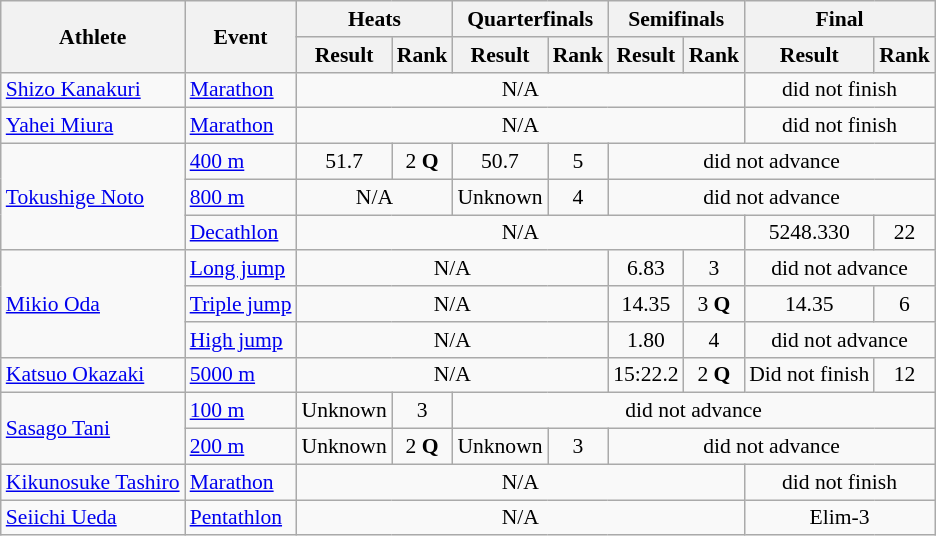<table class=wikitable style="font-size:90%">
<tr>
<th rowspan=2>Athlete</th>
<th rowspan=2>Event</th>
<th colspan=2>Heats</th>
<th colspan=2>Quarterfinals</th>
<th colspan=2>Semifinals</th>
<th colspan=2>Final</th>
</tr>
<tr>
<th>Result</th>
<th>Rank</th>
<th>Result</th>
<th>Rank</th>
<th>Result</th>
<th>Rank</th>
<th>Result</th>
<th>Rank</th>
</tr>
<tr>
<td><a href='#'>Shizo Kanakuri</a></td>
<td><a href='#'>Marathon</a></td>
<td align=center colspan=6>N/A</td>
<td align=center colspan=2>did not finish</td>
</tr>
<tr>
<td><a href='#'>Yahei Miura</a></td>
<td><a href='#'>Marathon</a></td>
<td align=center colspan=6>N/A</td>
<td align=center colspan=2>did not finish</td>
</tr>
<tr>
<td rowspan=3><a href='#'>Tokushige Noto</a></td>
<td><a href='#'>400 m</a></td>
<td align=center>51.7</td>
<td align=center>2 <strong>Q</strong></td>
<td align=center>50.7</td>
<td align=center>5</td>
<td align=center colspan=4>did not advance</td>
</tr>
<tr>
<td><a href='#'>800 m</a></td>
<td align=center colspan=2>N/A</td>
<td align=center>Unknown</td>
<td align=center>4</td>
<td align=center colspan=4>did not advance</td>
</tr>
<tr>
<td><a href='#'>Decathlon</a></td>
<td align=center colspan=6>N/A</td>
<td align=center>5248.330</td>
<td align=center>22</td>
</tr>
<tr>
<td rowspan=3><a href='#'>Mikio Oda</a></td>
<td><a href='#'>Long jump</a></td>
<td align=center colspan=4>N/A</td>
<td align=center>6.83</td>
<td align=center>3</td>
<td align=center colspan=2>did not advance</td>
</tr>
<tr>
<td><a href='#'>Triple jump</a></td>
<td align=center colspan=4>N/A</td>
<td align=center>14.35</td>
<td align=center>3 <strong>Q</strong></td>
<td align=center>14.35</td>
<td align=center>6</td>
</tr>
<tr>
<td><a href='#'>High jump</a></td>
<td align=center colspan=4>N/A</td>
<td align=center>1.80</td>
<td align=center>4</td>
<td align=center colspan=2>did not advance</td>
</tr>
<tr>
<td><a href='#'>Katsuo Okazaki</a></td>
<td><a href='#'>5000 m</a></td>
<td align=center colspan=4>N/A</td>
<td align=center>15:22.2</td>
<td align=center>2 <strong>Q</strong></td>
<td align=center>Did not finish</td>
<td align=center>12</td>
</tr>
<tr>
<td rowspan=2><a href='#'>Sasago Tani</a></td>
<td><a href='#'>100 m</a></td>
<td align=center>Unknown</td>
<td align=center>3</td>
<td align=center colspan=6>did not advance</td>
</tr>
<tr>
<td><a href='#'>200 m</a></td>
<td align=center>Unknown</td>
<td align=center>2 <strong>Q</strong></td>
<td align=center>Unknown</td>
<td align=center>3</td>
<td align=center colspan=4>did not advance</td>
</tr>
<tr>
<td><a href='#'>Kikunosuke Tashiro</a></td>
<td><a href='#'>Marathon</a></td>
<td align=center colspan=6>N/A</td>
<td align=center colspan=2>did not finish</td>
</tr>
<tr>
<td><a href='#'>Seiichi Ueda</a></td>
<td><a href='#'>Pentathlon</a></td>
<td align=center colspan=6>N/A</td>
<td align=center colspan=2>Elim-3</td>
</tr>
</table>
